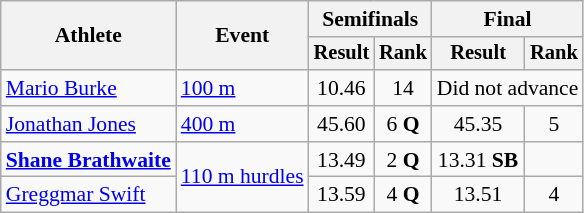<table class=wikitable style="font-size:90%">
<tr>
<th rowspan="2">Athlete</th>
<th rowspan="2">Event</th>
<th colspan="2">Semifinals</th>
<th colspan="2">Final</th>
</tr>
<tr style="font-size:95%">
<th>Result</th>
<th>Rank</th>
<th>Result</th>
<th>Rank</th>
</tr>
<tr align=center>
<td align=left><a href='#'>Mario Burke</a></td>
<td align=left><a href='#'>100 m</a></td>
<td>10.46</td>
<td>14</td>
<td colspan=2>Did not advance</td>
</tr>
<tr align=center>
<td align=left><a href='#'>Jonathan Jones</a></td>
<td align=left><a href='#'>400 m</a></td>
<td>45.60</td>
<td>6 <strong>Q</strong></td>
<td>45.35</td>
<td>5</td>
</tr>
<tr align=center>
<td align=left><strong><a href='#'>Shane Brathwaite</a></strong></td>
<td align=left rowspan=2><a href='#'>110 m hurdles</a></td>
<td>13.49</td>
<td>2 <strong>Q</strong></td>
<td>13.31 <strong>SB</strong></td>
<td></td>
</tr>
<tr align=center>
<td align=left><a href='#'>Greggmar Swift</a></td>
<td>13.59</td>
<td>4 <strong>Q</strong></td>
<td>13.51</td>
<td>4</td>
</tr>
</table>
